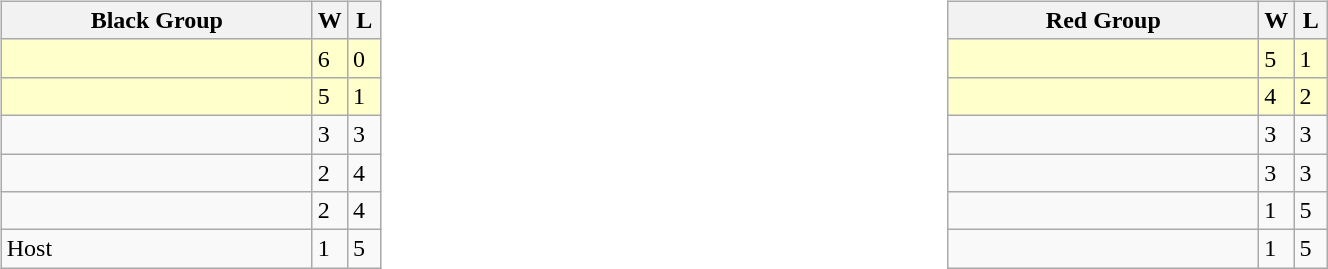<table>
<tr>
<td width=20% valign="top"><br><table class = "wikitable">
<tr align=center>
<th width=200>Black Group</th>
<th width=15>W</th>
<th width=15>L</th>
</tr>
<tr bgcolor=#ffffcc>
<td></td>
<td>6</td>
<td>0</td>
</tr>
<tr bgcolor=#ffffcc>
<td></td>
<td>5</td>
<td>1</td>
</tr>
<tr>
<td></td>
<td>3</td>
<td>3</td>
</tr>
<tr>
<td></td>
<td>2</td>
<td>4</td>
</tr>
<tr>
<td></td>
<td>2</td>
<td>4</td>
</tr>
<tr>
<td> Host</td>
<td>1</td>
<td>5</td>
</tr>
</table>
</td>
<td width=20% valign="top"><br><table class = "wikitable">
<tr align=center>
<th width=200>Red Group</th>
<th width=15>W</th>
<th width=15>L</th>
</tr>
<tr bgcolor=#ffffcc>
<td></td>
<td>5</td>
<td>1</td>
</tr>
<tr bgcolor=#ffffcc>
<td></td>
<td>4</td>
<td>2</td>
</tr>
<tr>
<td></td>
<td>3</td>
<td>3</td>
</tr>
<tr>
<td></td>
<td>3</td>
<td>3</td>
</tr>
<tr>
<td></td>
<td>1</td>
<td>5</td>
</tr>
<tr>
<td></td>
<td>1</td>
<td>5</td>
</tr>
</table>
</td>
</tr>
</table>
